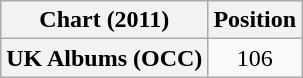<table class="wikitable plainrowheaders" style="text-align:center">
<tr>
<th scope="col">Chart (2011)</th>
<th scope="col">Position</th>
</tr>
<tr>
<th scope="row">UK Albums (OCC)</th>
<td>106</td>
</tr>
</table>
